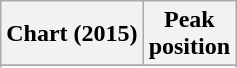<table class="wikitable sortable plainrowheaders" style="text-align:center">
<tr>
<th scope="col">Chart (2015)</th>
<th scope="col">Peak<br> position</th>
</tr>
<tr>
</tr>
<tr>
</tr>
</table>
